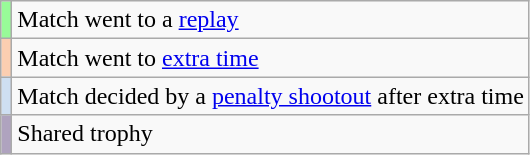<table class="wikitable">
<tr>
<td style="background-color:#98FB98"></td>
<td>Match went to a <a href='#'>replay</a></td>
</tr>
<tr>
<td style="background-color:#FBCEB1"></td>
<td>Match went to <a href='#'>extra time</a></td>
</tr>
<tr>
<td style="background-color:#cedff2"></td>
<td>Match decided by a <a href='#'>penalty shootout</a> after extra time</td>
</tr>
<tr>
<td style="background-color:#afa3bf"></td>
<td>Shared trophy</td>
</tr>
</table>
